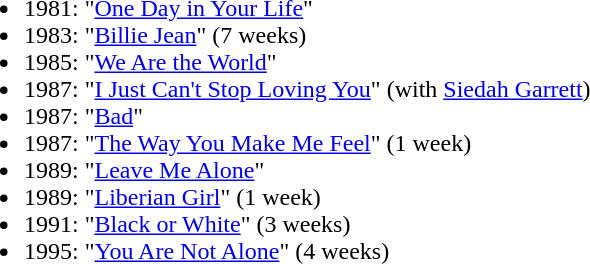<table border="0">
<tr>
<td><div><br><table>
<tr>
<td valign=top><br><ul><li>1981: "<a href='#'>One Day in Your Life</a>"</li><li>1983: "<a href='#'>Billie Jean</a>" (7 weeks)</li><li>1985: "<a href='#'>We Are the World</a>"</li><li>1987: "<a href='#'>I Just Can't Stop Loving You</a>" (with <a href='#'>Siedah Garrett</a>)</li><li>1987: "<a href='#'>Bad</a>"</li><li>1987: "<a href='#'>The Way You Make Me Feel</a>" (1 week)</li><li>1989: "<a href='#'>Leave Me Alone</a>"</li><li>1989: "<a href='#'>Liberian Girl</a>" (1 week)</li><li>1991: "<a href='#'>Black or White</a>" (3 weeks)</li><li>1995: "<a href='#'>You Are Not Alone</a>" (4 weeks)</li></ul></td>
</tr>
</table>
</div></td>
</tr>
</table>
